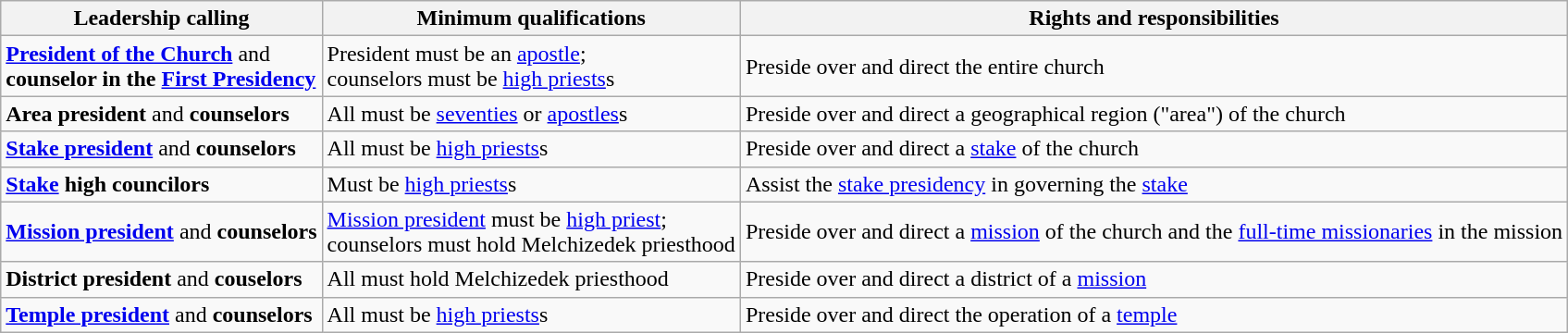<table class=wikitable>
<tr>
<th>Leadership calling</th>
<th>Minimum qualifications</th>
<th>Rights and responsibilities</th>
</tr>
<tr>
<td><strong><a href='#'>President of the Church</a></strong> and<br><strong>counselor in the <a href='#'>First Presidency</a></strong></td>
<td>President must be an <a href='#'>apostle</a>;<br>counselors must be <a href='#'>high priests</a>s</td>
<td>Preside over and direct the entire church</td>
</tr>
<tr>
<td><strong>Area president</strong> and <strong>counselors</strong></td>
<td>All must be <a href='#'>seventies</a> or <a href='#'>apostles</a>s</td>
<td>Preside over and direct a geographical region ("area") of the church</td>
</tr>
<tr>
<td><strong><a href='#'>Stake president</a></strong> and <strong>counselors</strong></td>
<td>All must be <a href='#'>high priests</a>s</td>
<td>Preside over and direct a <a href='#'>stake</a> of the church</td>
</tr>
<tr>
<td><strong><a href='#'>Stake</a> high councilors</strong></td>
<td>Must be <a href='#'>high priests</a>s</td>
<td>Assist the <a href='#'>stake presidency</a> in governing the <a href='#'>stake</a></td>
</tr>
<tr>
<td><strong><a href='#'>Mission president</a></strong> and <strong>counselors</strong></td>
<td><a href='#'>Mission president</a> must be <a href='#'>high priest</a>;<br>counselors must hold Melchizedek priesthood</td>
<td>Preside over and direct a <a href='#'>mission</a> of the church and the <a href='#'>full-time missionaries</a> in the mission</td>
</tr>
<tr>
<td><strong>District president</strong> and <strong>couselors</strong></td>
<td>All must hold Melchizedek priesthood</td>
<td>Preside over and direct a district of a <a href='#'>mission</a></td>
</tr>
<tr>
<td><strong><a href='#'>Temple president</a></strong> and <strong>counselors</strong></td>
<td>All must be <a href='#'>high priests</a>s</td>
<td>Preside over and direct the operation of a <a href='#'>temple</a></td>
</tr>
</table>
